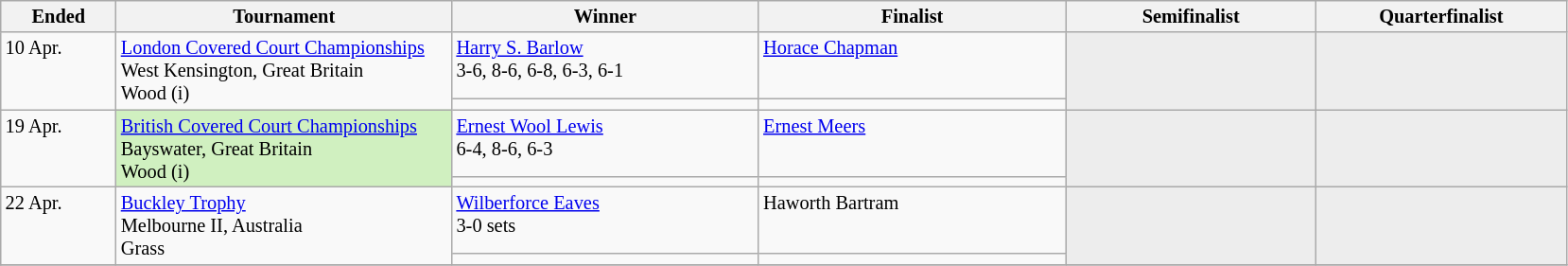<table class="wikitable" style="font-size:85%;">
<tr>
<th width="75">Ended</th>
<th width="230">Tournament</th>
<th width="210">Winner</th>
<th width="210">Finalist</th>
<th width="170">Semifinalist</th>
<th width="170">Quarterfinalist</th>
</tr>
<tr valign=top>
<td rowspan=2>10 Apr.</td>
<td rowspan="2"><a href='#'>London Covered Court Championships</a> <br>West Kensington, Great Britain<br>Wood (i)</td>
<td> <a href='#'>Harry S. Barlow</a><br>3-6, 8-6, 6-8, 6-3, 6-1</td>
<td> <a href='#'>Horace Chapman</a></td>
<td style="background:#ededed;" rowspan=2></td>
<td style="background:#ededed;" rowspan=2></td>
</tr>
<tr valign=top>
<td></td>
<td></td>
</tr>
<tr valign=top>
<td rowspan=2>19 Apr.</td>
<td rowspan="2" style="background:#d0f0c0"><a href='#'>British Covered Court Championships</a><br>Bayswater, Great Britain<br>Wood (i)</td>
<td> <a href='#'>Ernest Wool Lewis</a><br>6-4, 8-6, 6-3</td>
<td> <a href='#'>Ernest Meers</a></td>
<td style="background:#ededed;" rowspan=2></td>
<td style="background:#ededed;" rowspan=2></td>
</tr>
<tr valign=top>
<td></td>
<td></td>
</tr>
<tr valign=top>
<td rowspan=2>22 Apr.</td>
<td rowspan=2><a href='#'>Buckley Trophy</a><br>Melbourne II, Australia<br>Grass</td>
<td> <a href='#'>Wilberforce Eaves</a><br>3-0 sets</td>
<td> Haworth Bartram</td>
<td style="background:#ededed;" rowspan=2></td>
<td style="background:#ededed;" rowspan=2></td>
</tr>
<tr valign=top>
<td></td>
<td></td>
</tr>
<tr valign=top>
</tr>
</table>
